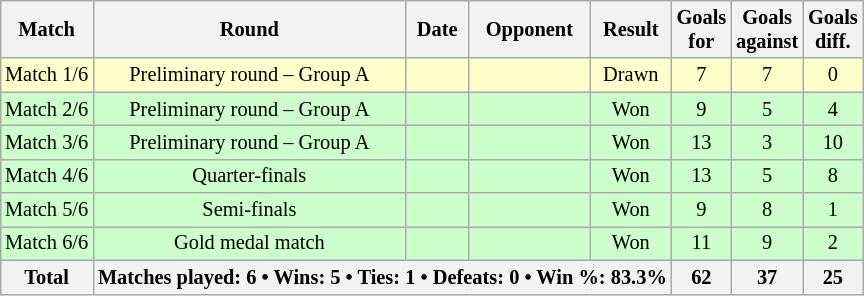<table class="wikitable sortable" style="text-align: center; font-size: 85%; margin-left: 1em;">
<tr>
<th>Match</th>
<th>Round</th>
<th>Date</th>
<th>Opponent</th>
<th>Result</th>
<th>Goals<br>for</th>
<th>Goals<br>against</th>
<th>Goals<br>diff.</th>
</tr>
<tr style="background-color: #ffffcc;">
<td>Match 1/6</td>
<td>Preliminary round – Group A</td>
<td style="text-align: right;"></td>
<td style="text-align: left;"></td>
<td>Drawn</td>
<td>7</td>
<td>7</td>
<td>0</td>
</tr>
<tr style="background-color: #ccffcc;">
<td>Match 2/6</td>
<td>Preliminary round – Group A</td>
<td style="text-align: right;"></td>
<td style="text-align: left;"></td>
<td>Won</td>
<td>9</td>
<td>5</td>
<td>4</td>
</tr>
<tr style="background-color: #ccffcc;">
<td>Match 3/6</td>
<td>Preliminary round – Group A</td>
<td style="text-align: right;"></td>
<td style="text-align: left;"></td>
<td>Won</td>
<td>13</td>
<td>3</td>
<td>10</td>
</tr>
<tr style="background-color: #ccffcc;">
<td>Match 4/6</td>
<td>Quarter-finals</td>
<td style="text-align: right;"></td>
<td style="text-align: left;"></td>
<td>Won</td>
<td>13</td>
<td>5</td>
<td>8</td>
</tr>
<tr style="background-color: #ccffcc;">
<td>Match 5/6</td>
<td>Semi-finals</td>
<td style="text-align: right;"></td>
<td style="text-align: left;"></td>
<td>Won</td>
<td>9</td>
<td>8</td>
<td>1</td>
</tr>
<tr style="background-color: #ccffcc;">
<td>Match 6/6</td>
<td>Gold medal match</td>
<td style="text-align: right;"></td>
<td style="text-align: left;"></td>
<td>Won</td>
<td>11</td>
<td>9</td>
<td>2</td>
</tr>
<tr>
<th>Total</th>
<th colspan="4">Matches played: 6 • Wins: 5 • Ties: 1 • Defeats: 0 • Win %: 83.3%</th>
<th>62</th>
<th>37</th>
<th>25</th>
</tr>
</table>
